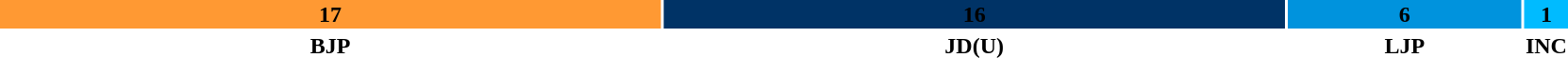<table style="width:88%; text-align:center;">
<tr>
<td style="background:#FF9933; width:42.50%;"><strong>17</strong></td>
<td style="background:#003366; width:40%;"><strong>16</strong></td>
<td style="background:#0093dd; width:15%;"><strong>6</strong></td>
<td style="background:#00BBFF; width:2.50%;"><strong>1</strong></td>
</tr>
<tr>
<td><span><strong>BJP</strong></span></td>
<td><span><strong>JD(U)</strong></span></td>
<td><span><strong>LJP</strong></span></td>
<td><span><strong>INC</strong></span></td>
</tr>
</table>
